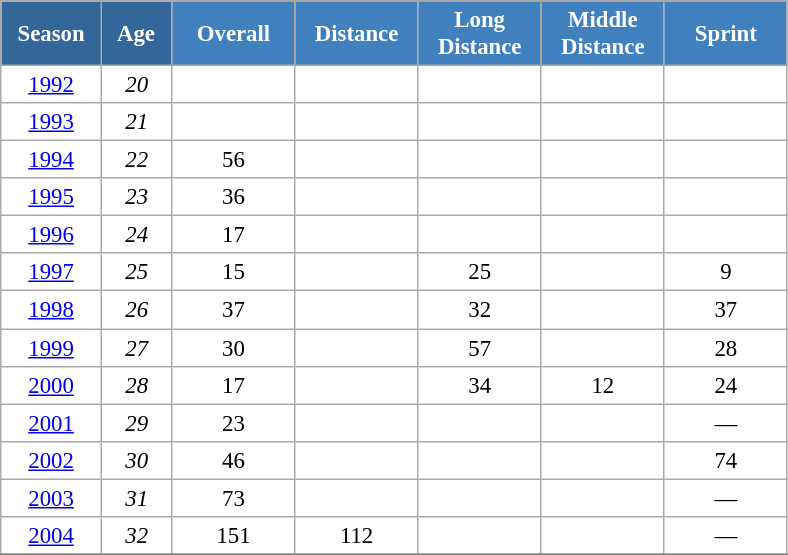<table class="wikitable" style="font-size:95%; text-align:center; border:grey solid 1px; border-collapse:collapse; background:#ffffff;">
<tr>
<th style="background-color:#369; color:white; width:60px;" rowspan="2"> Season </th>
<th style="background-color:#369; color:white; width:40px;" rowspan="2"> Age </th>
</tr>
<tr>
<th style="background-color:#4180be; color:white; width:75px;">Overall</th>
<th style="background-color:#4180be; color:white; width:75px;">Distance</th>
<th style="background-color:#4180be; color:white; width:75px;">Long Distance</th>
<th style="background-color:#4180be; color:white; width:75px;">Middle Distance</th>
<th style="background-color:#4180be; color:white; width:75px;">Sprint</th>
</tr>
<tr>
<td><a href='#'>1992</a></td>
<td><em>20</em></td>
<td></td>
<td></td>
<td></td>
<td></td>
<td></td>
</tr>
<tr>
<td><a href='#'>1993</a></td>
<td><em>21</em></td>
<td></td>
<td></td>
<td></td>
<td></td>
<td></td>
</tr>
<tr>
<td><a href='#'>1994</a></td>
<td><em>22</em></td>
<td>56</td>
<td></td>
<td></td>
<td></td>
<td></td>
</tr>
<tr>
<td><a href='#'>1995</a></td>
<td><em>23</em></td>
<td>36</td>
<td></td>
<td></td>
<td></td>
<td></td>
</tr>
<tr>
<td><a href='#'>1996</a></td>
<td><em>24</em></td>
<td>17</td>
<td></td>
<td></td>
<td></td>
<td></td>
</tr>
<tr>
<td><a href='#'>1997</a></td>
<td><em>25</em></td>
<td>15</td>
<td></td>
<td>25</td>
<td></td>
<td>9</td>
</tr>
<tr>
<td><a href='#'>1998</a></td>
<td><em>26</em></td>
<td>37</td>
<td></td>
<td>32</td>
<td></td>
<td>37</td>
</tr>
<tr>
<td><a href='#'>1999</a></td>
<td><em>27</em></td>
<td>30</td>
<td></td>
<td>57</td>
<td></td>
<td>28</td>
</tr>
<tr>
<td><a href='#'>2000</a></td>
<td><em>28</em></td>
<td>17</td>
<td></td>
<td>34</td>
<td>12</td>
<td>24</td>
</tr>
<tr>
<td><a href='#'>2001</a></td>
<td><em>29</em></td>
<td>23</td>
<td></td>
<td></td>
<td></td>
<td>—</td>
</tr>
<tr>
<td><a href='#'>2002</a></td>
<td><em>30</em></td>
<td>46</td>
<td></td>
<td></td>
<td></td>
<td>74</td>
</tr>
<tr>
<td><a href='#'>2003</a></td>
<td><em>31</em></td>
<td>73</td>
<td></td>
<td></td>
<td></td>
<td>—</td>
</tr>
<tr>
<td><a href='#'>2004</a></td>
<td><em>32</em></td>
<td>151</td>
<td>112</td>
<td></td>
<td></td>
<td>—</td>
</tr>
<tr>
</tr>
</table>
